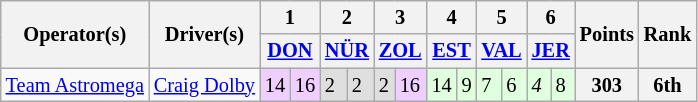<table class="wikitable" style="font-size: 85%">
<tr>
<th rowspan=2>Operator(s)</th>
<th rowspan=2>Driver(s)</th>
<th colspan=2>1</th>
<th colspan=2>2</th>
<th colspan=2>3</th>
<th colspan=2>4</th>
<th colspan=2>5</th>
<th colspan=2>6</th>
<th rowspan=2>Points</th>
<th rowspan=2>Rank</th>
</tr>
<tr>
<th colspan=2><a href='#'>DON</a></th>
<th colspan=2><a href='#'>NÜR</a></th>
<th colspan=2><a href='#'>ZOL</a></th>
<th colspan=2><a href='#'>EST</a></th>
<th colspan=2><a href='#'>VAL</a></th>
<th colspan=2><a href='#'>JER</a></th>
</tr>
<tr>
<td align=center><a href='#'>Team Astromega</a></td>
<td> <a href='#'>Craig Dolby</a></td>
<td style="background:#efcfff;">14</td>
<td style="background:#efcfff;">16</td>
<td style="background:#dfdfdf;">2</td>
<td style="background:#dfdfdf;">2</td>
<td style="background:#dfdfdf;">2</td>
<td style="background:#efcfff;">16</td>
<td style="background:#dfffdf;">14</td>
<td style="background:#dfffdf;">9</td>
<td style="background:#dfffdf;">7</td>
<td style="background:#dfffdf;">6</td>
<td style="background:#dfffdf;"><em>4</em></td>
<td style="background:#dfffdf;">8</td>
<th>303</th>
<th>6th</th>
</tr>
</table>
